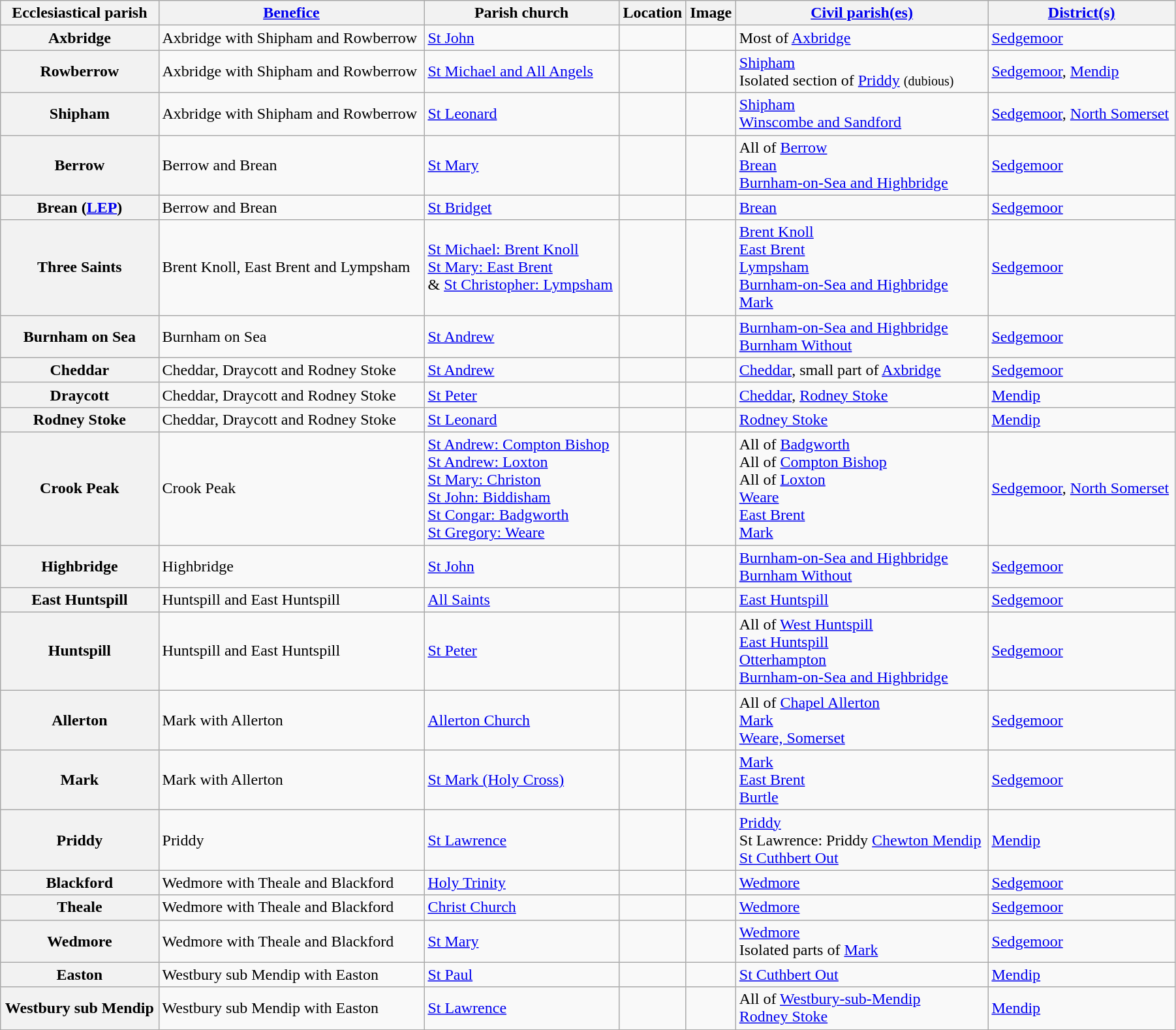<table class="wikitable sortable" style="width:95%;">
<tr>
<th scope="col">Ecclesiastical parish</th>
<th scope="col"><a href='#'>Benefice</a></th>
<th scope="col">Parish church</th>
<th scope="col">Location</th>
<th scope="col" class="unsortable">Image</th>
<th scope="col"><a href='#'>Civil parish(es)</a></th>
<th scope="col"><a href='#'>District(s)</a></th>
</tr>
<tr>
<th scope="row">Axbridge</th>
<td>Axbridge with Shipham and Rowberrow</td>
<td><a href='#'>St John</a></td>
<td><small></small></td>
<td></td>
<td>Most of <a href='#'>Axbridge</a></td>
<td><a href='#'>Sedgemoor</a></td>
</tr>
<tr>
<th scope="row">Rowberrow</th>
<td>Axbridge with Shipham and Rowberrow</td>
<td><a href='#'>St Michael and All Angels</a></td>
<td><small></small></td>
<td></td>
<td><a href='#'>Shipham</a><br>Isolated section of <a href='#'>Priddy</a> <small>(dubious)</small></td>
<td><a href='#'>Sedgemoor</a>, <a href='#'>Mendip</a></td>
</tr>
<tr>
<th scope="row">Shipham</th>
<td>Axbridge with Shipham and Rowberrow</td>
<td><a href='#'>St Leonard</a></td>
<td><small></small></td>
<td></td>
<td><a href='#'>Shipham</a><br><a href='#'>Winscombe and Sandford</a></td>
<td><a href='#'>Sedgemoor</a>, <a href='#'>North Somerset</a></td>
</tr>
<tr>
<th scope="row">Berrow</th>
<td>Berrow and Brean</td>
<td><a href='#'>St Mary</a></td>
<td><small></small></td>
<td></td>
<td>All of <a href='#'>Berrow</a><br> <a href='#'>Brean</a><br> <a href='#'>Burnham-on-Sea and Highbridge</a></td>
<td><a href='#'>Sedgemoor</a></td>
</tr>
<tr>
<th scope="row">Brean (<a href='#'>LEP</a>)</th>
<td>Berrow and Brean</td>
<td><a href='#'>St Bridget</a></td>
<td><small></small></td>
<td></td>
<td><a href='#'>Brean</a></td>
<td><a href='#'>Sedgemoor</a></td>
</tr>
<tr>
<th scope="row">Three Saints</th>
<td>Brent Knoll, East Brent and Lympsham</td>
<td><a href='#'>St Michael: Brent Knoll</a><br> <a href='#'>St Mary: East Brent</a><br>& <a href='#'>St Christopher: Lympsham</a></td>
<td><small></small></td>
<td></td>
<td><a href='#'>Brent Knoll</a><br> <a href='#'>East Brent</a><br> <a href='#'>Lympsham</a><br> <a href='#'>Burnham-on-Sea and Highbridge</a><br> <a href='#'>Mark</a></td>
<td><a href='#'>Sedgemoor</a></td>
</tr>
<tr>
<th scope="row">Burnham on Sea</th>
<td>Burnham on Sea</td>
<td><a href='#'>St Andrew</a></td>
<td><small></small></td>
<td></td>
<td><a href='#'>Burnham-on-Sea and Highbridge</a><br><a href='#'>Burnham Without</a></td>
<td><a href='#'>Sedgemoor</a></td>
</tr>
<tr>
<th scope="row">Cheddar</th>
<td>Cheddar, Draycott and Rodney Stoke</td>
<td><a href='#'>St Andrew</a></td>
<td><small></small></td>
<td></td>
<td><a href='#'>Cheddar</a>, small part of <a href='#'>Axbridge</a></td>
<td><a href='#'>Sedgemoor</a></td>
</tr>
<tr>
<th scope="row">Draycott</th>
<td>Cheddar, Draycott and Rodney Stoke</td>
<td><a href='#'>St Peter</a></td>
<td><small></small></td>
<td></td>
<td><a href='#'>Cheddar</a>, <a href='#'>Rodney Stoke</a></td>
<td><a href='#'>Mendip</a></td>
</tr>
<tr>
<th scope="row">Rodney Stoke</th>
<td>Cheddar, Draycott and Rodney Stoke</td>
<td><a href='#'>St Leonard</a></td>
<td><small></small></td>
<td></td>
<td><a href='#'>Rodney Stoke</a></td>
<td><a href='#'>Mendip</a></td>
</tr>
<tr>
<th scope="row">Crook Peak</th>
<td>Crook Peak</td>
<td><a href='#'>St Andrew: Compton Bishop</a><br><a href='#'>St Andrew: Loxton</a><br><a href='#'>St Mary: Christon</a><br><a href='#'>St John: Biddisham</a><br><a href='#'>St Congar: Badgworth</a><br><a href='#'>St Gregory: Weare</a></td>
<td><small></small></td>
<td></td>
<td>All of <a href='#'>Badgworth</a><br>All of <a href='#'>Compton Bishop</a><br>All of <a href='#'>Loxton</a><br> <a href='#'>Weare</a><br> <a href='#'>East Brent</a><br> <a href='#'>Mark</a></td>
<td><a href='#'>Sedgemoor</a>, <a href='#'>North Somerset</a></td>
</tr>
<tr>
<th scope="row">Highbridge</th>
<td>Highbridge</td>
<td><a href='#'>St John</a></td>
<td><small></small></td>
<td></td>
<td><a href='#'>Burnham-on-Sea and Highbridge</a><br><a href='#'>Burnham Without</a></td>
<td><a href='#'>Sedgemoor</a></td>
</tr>
<tr>
<th scope="row">East Huntspill</th>
<td>Huntspill and East Huntspill</td>
<td><a href='#'>All Saints</a></td>
<td><small></small></td>
<td></td>
<td><a href='#'>East Huntspill</a></td>
<td><a href='#'>Sedgemoor</a></td>
</tr>
<tr>
<th scope="row">Huntspill</th>
<td>Huntspill and East Huntspill</td>
<td><a href='#'>St Peter</a></td>
<td><small></small></td>
<td></td>
<td>All of <a href='#'>West Huntspill</a><br> <a href='#'>East Huntspill</a><br> <a href='#'>Otterhampton</a><br> <a href='#'>Burnham-on-Sea and Highbridge</a></td>
<td><a href='#'>Sedgemoor</a></td>
</tr>
<tr>
<th scope="row">Allerton</th>
<td>Mark with Allerton</td>
<td><a href='#'>Allerton Church</a></td>
<td><small></small></td>
<td></td>
<td>All of <a href='#'>Chapel Allerton</a><br> <a href='#'>Mark</a><br> <a href='#'>Weare, Somerset</a></td>
<td><a href='#'>Sedgemoor</a></td>
</tr>
<tr>
<th scope="row">Mark</th>
<td>Mark with Allerton</td>
<td><a href='#'>St Mark (Holy Cross)</a></td>
<td><small></small></td>
<td></td>
<td><a href='#'>Mark</a><br> <a href='#'>East Brent</a><br> <a href='#'>Burtle</a></td>
<td><a href='#'>Sedgemoor</a></td>
</tr>
<tr>
<th scope="row">Priddy</th>
<td>Priddy</td>
<td><a href='#'>St Lawrence</a></td>
<td><small></small></td>
<td></td>
<td><a href='#'>Priddy</a><br>St Lawrence: Priddy <a href='#'>Chewton Mendip</a><br> <a href='#'>St Cuthbert Out</a></td>
<td><a href='#'>Mendip</a></td>
</tr>
<tr>
<th scope="row">Blackford</th>
<td>Wedmore with Theale and Blackford</td>
<td><a href='#'>Holy Trinity</a></td>
<td><small></small></td>
<td></td>
<td><a href='#'>Wedmore</a></td>
<td><a href='#'>Sedgemoor</a></td>
</tr>
<tr>
<th scope="row">Theale</th>
<td>Wedmore with Theale and Blackford</td>
<td><a href='#'>Christ Church</a></td>
<td><small></small></td>
<td></td>
<td><a href='#'>Wedmore</a></td>
<td><a href='#'>Sedgemoor</a></td>
</tr>
<tr>
<th scope="row">Wedmore</th>
<td>Wedmore with Theale and Blackford</td>
<td><a href='#'>St Mary</a></td>
<td><small></small></td>
<td></td>
<td><a href='#'>Wedmore</a><br>Isolated parts of <a href='#'>Mark</a></td>
<td><a href='#'>Sedgemoor</a></td>
</tr>
<tr>
<th scope="row">Easton</th>
<td>Westbury sub Mendip with Easton</td>
<td><a href='#'>St Paul</a></td>
<td><small></small></td>
<td></td>
<td><a href='#'>St Cuthbert Out</a></td>
<td><a href='#'>Mendip</a></td>
</tr>
<tr>
<th scope="row">Westbury sub Mendip</th>
<td>Westbury sub Mendip with Easton</td>
<td><a href='#'>St Lawrence</a></td>
<td><small></small></td>
<td></td>
<td>All of <a href='#'>Westbury-sub-Mendip</a><br> <a href='#'>Rodney Stoke</a></td>
<td><a href='#'>Mendip</a></td>
</tr>
</table>
